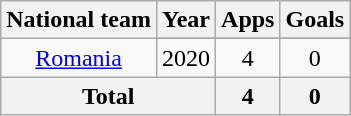<table class="wikitable" style="text-align: center;">
<tr>
<th>National team</th>
<th>Year</th>
<th>Apps</th>
<th>Goals</th>
</tr>
<tr>
<td rowspan="2"><a href='#'>Romania</a></td>
</tr>
<tr>
<td>2020</td>
<td>4</td>
<td>0</td>
</tr>
<tr>
<th colspan="2">Total</th>
<th>4</th>
<th>0</th>
</tr>
</table>
